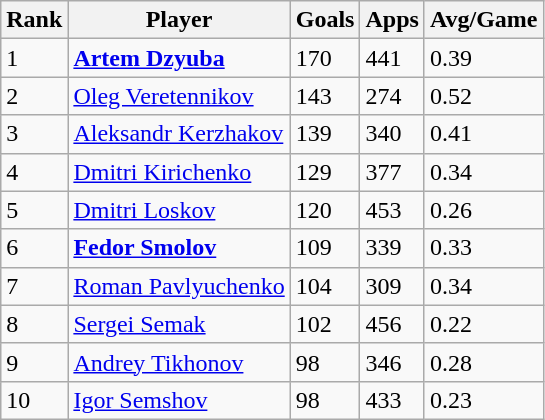<table class="wikitable">
<tr>
<th>Rank</th>
<th>Player</th>
<th>Goals</th>
<th>Apps</th>
<th>Avg/Game</th>
</tr>
<tr>
<td>1</td>
<td> <strong><a href='#'>Artem Dzyuba</a></strong></td>
<td>170</td>
<td>441</td>
<td>0.39</td>
</tr>
<tr>
<td>2</td>
<td> <a href='#'>Oleg Veretennikov</a></td>
<td>143</td>
<td>274</td>
<td>0.52</td>
</tr>
<tr>
<td>3</td>
<td> <a href='#'>Aleksandr Kerzhakov</a></td>
<td>139</td>
<td>340</td>
<td>0.41</td>
</tr>
<tr>
<td>4</td>
<td> <a href='#'>Dmitri Kirichenko</a></td>
<td>129</td>
<td>377</td>
<td>0.34</td>
</tr>
<tr>
<td>5</td>
<td> <a href='#'>Dmitri Loskov</a></td>
<td>120</td>
<td>453</td>
<td>0.26</td>
</tr>
<tr>
<td>6</td>
<td> <strong><a href='#'>Fedor Smolov</a></strong></td>
<td>109</td>
<td>339</td>
<td>0.33</td>
</tr>
<tr>
<td>7</td>
<td> <a href='#'>Roman Pavlyuchenko</a></td>
<td>104</td>
<td>309</td>
<td>0.34</td>
</tr>
<tr>
<td>8</td>
<td> <a href='#'>Sergei Semak</a></td>
<td>102</td>
<td>456</td>
<td>0.22</td>
</tr>
<tr>
<td>9</td>
<td> <a href='#'>Andrey Tikhonov</a></td>
<td>98</td>
<td>346</td>
<td>0.28</td>
</tr>
<tr>
<td>10</td>
<td> <a href='#'>Igor Semshov</a></td>
<td>98</td>
<td>433</td>
<td>0.23</td>
</tr>
</table>
